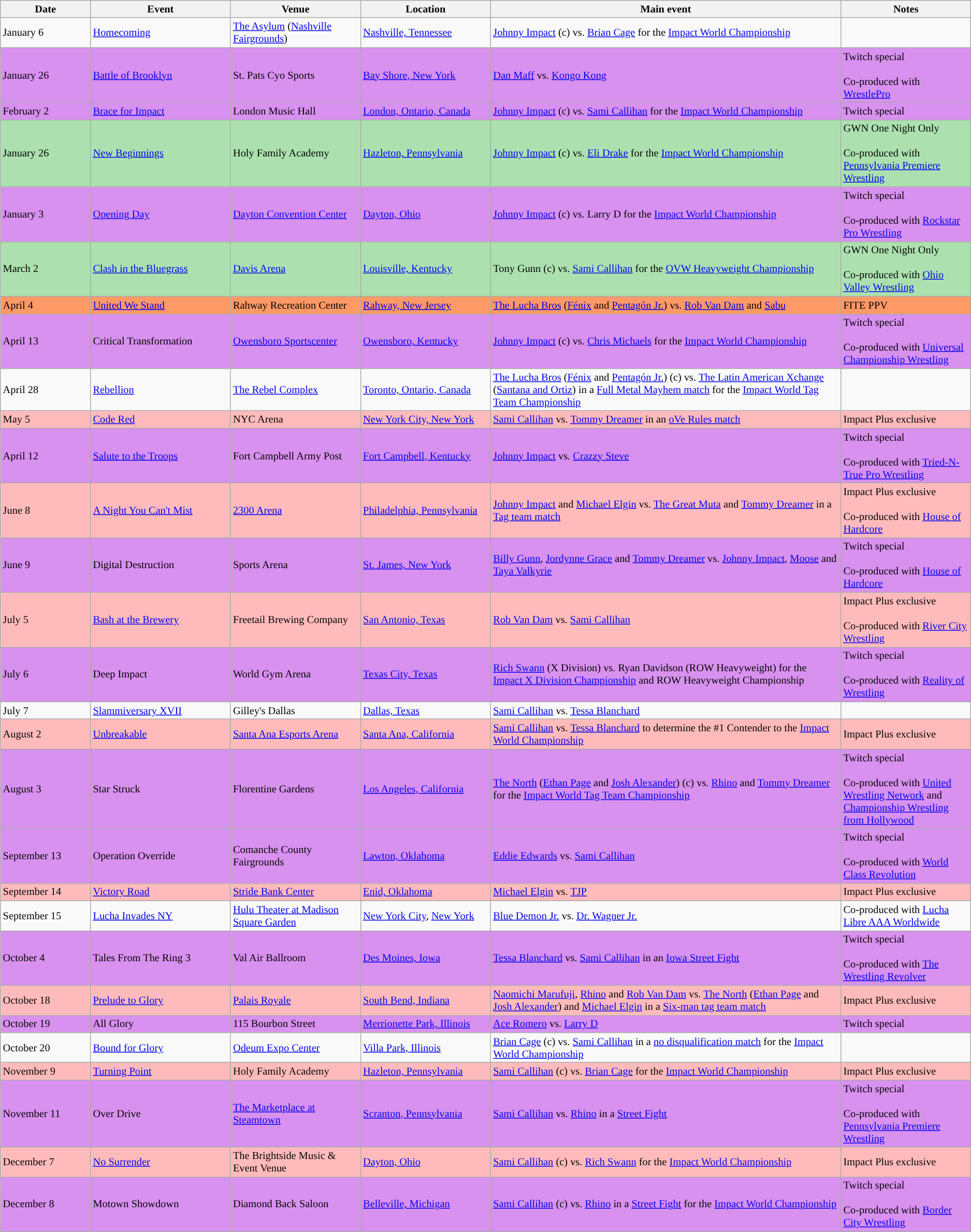<table class="sortable wikitable succession-box" style="font-size:85%;">
<tr>
<th width="9%">Date</th>
<th width="14%">Event</th>
<th width="13%">Venue</th>
<th width="13%">Location</th>
<th width="35%">Main event</th>
<th width="13%">Notes</th>
</tr>
<tr>
<td>January 6</td>
<td><a href='#'>Homecoming</a></td>
<td><a href='#'>The Asylum</a> (<a href='#'>Nashville Fairgrounds</a>)</td>
<td><a href='#'>Nashville, Tennessee</a></td>
<td><a href='#'>Johnny Impact</a> (c) vs. <a href='#'>Brian Cage</a> for the <a href='#'>Impact World Championship</a></td>
<td></td>
</tr>
<tr style="background: #D891EF">
<td>January 26</td>
<td><a href='#'>Battle of Brooklyn</a></td>
<td>St. Pats Cyo Sports</td>
<td><a href='#'>Bay Shore, New York</a></td>
<td><a href='#'>Dan Maff</a> vs. <a href='#'>Kongo Kong</a></td>
<td>Twitch special<br><br>Co-produced with <a href='#'>WrestlePro</a></td>
</tr>
<tr style="background: #D891EF">
<td>February 2</td>
<td><a href='#'>Brace for Impact</a></td>
<td>London Music Hall</td>
<td><a href='#'>London, Ontario, Canada</a></td>
<td><a href='#'>Johnny Impact</a> (c) vs. <a href='#'>Sami Callihan</a> for the <a href='#'>Impact World Championship</a></td>
<td>Twitch special</td>
</tr>
<tr style="background: #ACE1AF">
<td>January 26<br></td>
<td><a href='#'>New Beginnings</a></td>
<td>Holy Family Academy</td>
<td><a href='#'>Hazleton, Pennsylvania</a></td>
<td><a href='#'>Johnny Impact</a> (c) vs. <a href='#'>Eli Drake</a> for the <a href='#'>Impact World Championship</a></td>
<td>GWN One Night Only<br><br>Co-produced with <a href='#'>Pennsylvania Premiere Wrestling</a></td>
</tr>
<tr style="background: #D891EF">
<td>January 3<br></td>
<td><a href='#'>Opening Day</a></td>
<td><a href='#'>Dayton Convention Center</a></td>
<td><a href='#'>Dayton, Ohio</a></td>
<td><a href='#'>Johnny Impact</a> (c) vs. Larry D for the <a href='#'>Impact World Championship</a></td>
<td>Twitch special<br><br>Co-produced with <a href='#'>Rockstar Pro Wrestling</a></td>
</tr>
<tr style="background: #ACE1AF">
<td>March 2<br></td>
<td><a href='#'>Clash in the Bluegrass</a></td>
<td><a href='#'>Davis Arena</a></td>
<td><a href='#'>Louisville, Kentucky</a></td>
<td>Tony Gunn (c) vs. <a href='#'>Sami Callihan</a> for the <a href='#'>OVW Heavyweight Championship</a></td>
<td>GWN One Night Only<br><br>Co-produced with <a href='#'>Ohio Valley Wrestling</a></td>
</tr>
<tr style="background: #FF9966">
<td>April 4</td>
<td><a href='#'>United We Stand</a></td>
<td>Rahway Recreation Center</td>
<td><a href='#'>Rahway, New Jersey</a></td>
<td><a href='#'>The Lucha Bros</a> (<a href='#'>Fénix</a> and <a href='#'>Pentagón Jr.</a>) vs. <a href='#'>Rob Van Dam</a> and <a href='#'>Sabu</a></td>
<td>FITE PPV</td>
</tr>
<tr style="background: #D891EF">
<td>April 13</td>
<td>Critical Transformation</td>
<td><a href='#'>Owensboro Sportscenter</a></td>
<td><a href='#'>Owensboro, Kentucky</a></td>
<td><a href='#'>Johnny Impact</a> (c) vs. <a href='#'>Chris Michaels</a> for the <a href='#'>Impact World Championship</a></td>
<td>Twitch special<br><br>Co-produced with <a href='#'>Universal Championship Wrestling</a></td>
</tr>
<tr>
<td>April 28</td>
<td><a href='#'>Rebellion</a></td>
<td><a href='#'>The Rebel Complex</a></td>
<td><a href='#'>Toronto, Ontario, Canada</a></td>
<td><a href='#'>The Lucha Bros</a> (<a href='#'>Fénix</a> and <a href='#'>Pentagón Jr.</a>) (c) vs. <a href='#'>The Latin American Xchange</a> (<a href='#'>Santana and Ortiz</a>) in a <a href='#'>Full Metal Mayhem match</a> for the <a href='#'>Impact World Tag Team Championship</a></td>
<td></td>
</tr>
<tr style="background: #FBB">
<td>May 5</td>
<td><a href='#'>Code Red</a></td>
<td>NYC Arena</td>
<td><a href='#'>New York City, New York</a></td>
<td><a href='#'>Sami Callihan</a> vs. <a href='#'>Tommy Dreamer</a> in an <a href='#'>oVe Rules match</a></td>
<td>Impact Plus exclusive</td>
</tr>
<tr style="background: #D891EF">
<td>April 12<br></td>
<td><a href='#'>Salute to the Troops</a></td>
<td>Fort Campbell Army Post</td>
<td><a href='#'>Fort Campbell, Kentucky</a></td>
<td><a href='#'>Johnny Impact</a> vs. <a href='#'>Crazzy Steve</a></td>
<td>Twitch special<br><br>Co-produced with <a href='#'>Tried-N-True Pro Wrestling</a></td>
</tr>
<tr style="background: #FBB">
<td>June 8</td>
<td><a href='#'>A Night You Can't Mist</a></td>
<td><a href='#'>2300 Arena</a></td>
<td><a href='#'>Philadelphia, Pennsylvania</a></td>
<td><a href='#'>Johnny Impact</a> and <a href='#'>Michael Elgin</a> vs. <a href='#'>The Great Muta</a> and <a href='#'>Tommy Dreamer</a> in a <a href='#'>Tag team match</a></td>
<td>Impact Plus exclusive<br><br>Co-produced with <a href='#'>House of Hardcore</a></td>
</tr>
<tr style="background: #D891EF">
<td>June 9</td>
<td>Digital Destruction</td>
<td>Sports Arena</td>
<td><a href='#'>St. James, New York</a></td>
<td><a href='#'>Billy Gunn</a>, <a href='#'>Jordynne Grace</a> and <a href='#'>Tommy Dreamer</a> vs. <a href='#'>Johnny Impact</a>, <a href='#'>Moose</a> and <a href='#'>Taya Valkyrie</a></td>
<td>Twitch special<br><br>Co-produced with <a href='#'>House of Hardcore</a></td>
</tr>
<tr style="background: #FBB">
<td>July 5</td>
<td><a href='#'>Bash at the Brewery</a></td>
<td>Freetail Brewing Company</td>
<td><a href='#'>San Antonio, Texas</a></td>
<td><a href='#'>Rob Van Dam</a> vs. <a href='#'>Sami Callihan</a></td>
<td>Impact Plus exclusive<br><br>Co-produced with <a href='#'>River City Wrestling</a></td>
</tr>
<tr style="background: #D891EF">
<td>July 6</td>
<td>Deep Impact</td>
<td>World Gym Arena</td>
<td><a href='#'>Texas City, Texas</a></td>
<td><a href='#'>Rich Swann</a> (X Division) vs. Ryan Davidson (ROW Heavyweight) for the <a href='#'>Impact X Division Championship</a> and ROW Heavyweight Championship</td>
<td>Twitch special<br><br>Co-produced with <a href='#'>Reality of Wrestling</a></td>
</tr>
<tr>
<td>July 7</td>
<td><a href='#'>Slammiversary XVII</a></td>
<td>Gilley's Dallas</td>
<td><a href='#'>Dallas, Texas</a></td>
<td><a href='#'>Sami Callihan</a> vs. <a href='#'>Tessa Blanchard</a></td>
<td></td>
</tr>
<tr style="background: #FBB">
<td>August 2</td>
<td><a href='#'>Unbreakable</a></td>
<td><a href='#'>Santa Ana Esports Arena</a></td>
<td><a href='#'>Santa Ana, California</a></td>
<td><a href='#'>Sami Callihan</a> vs. <a href='#'>Tessa Blanchard</a> to determine the #1 Contender to the <a href='#'>Impact World Championship</a></td>
<td>Impact Plus exclusive</td>
</tr>
<tr style="background: #D891EF">
<td>August 3</td>
<td>Star Struck</td>
<td>Florentine Gardens</td>
<td><a href='#'>Los Angeles, California</a></td>
<td><a href='#'>The North</a> (<a href='#'>Ethan Page</a> and <a href='#'>Josh Alexander</a>) (c) vs. <a href='#'>Rhino</a> and <a href='#'>Tommy Dreamer</a> for the <a href='#'>Impact World Tag Team Championship</a></td>
<td>Twitch special<br><br>Co-produced with <a href='#'>United Wrestling Network</a> and <a href='#'>Championship Wrestling from Hollywood</a></td>
</tr>
<tr style="background: #D891EF">
<td>September 13</td>
<td>Operation Override</td>
<td>Comanche County Fairgrounds</td>
<td><a href='#'>Lawton, Oklahoma</a></td>
<td><a href='#'>Eddie Edwards</a> vs. <a href='#'>Sami Callihan</a></td>
<td>Twitch special<br><br>Co-produced with <a href='#'>World Class Revolution</a></td>
</tr>
<tr style="background: #FBB">
<td>September 14</td>
<td><a href='#'>Victory Road</a></td>
<td><a href='#'>Stride Bank Center</a></td>
<td><a href='#'>Enid, Oklahoma</a></td>
<td><a href='#'>Michael Elgin</a> vs. <a href='#'>TJP</a></td>
<td>Impact Plus exclusive</td>
</tr>
<tr>
<td>September 15</td>
<td><a href='#'>Lucha Invades NY</a></td>
<td><a href='#'>Hulu Theater at Madison Square Garden</a></td>
<td><a href='#'>New York City</a>, <a href='#'>New York</a></td>
<td><a href='#'>Blue Demon Jr.</a> vs. <a href='#'>Dr. Wagner Jr.</a></td>
<td>Co-produced with <a href='#'>Lucha Libre AAA Worldwide</a></td>
</tr>
<tr style="background: #D891EF">
<td>October 4</td>
<td>Tales From The Ring 3</td>
<td>Val Air Ballroom</td>
<td><a href='#'>Des Moines, Iowa</a></td>
<td><a href='#'>Tessa Blanchard</a> vs. <a href='#'>Sami Callihan</a> in an <a href='#'>Iowa Street Fight</a></td>
<td>Twitch special<br><br>Co-produced with <a href='#'>The Wrestling Revolver</a></td>
</tr>
<tr style="background: #FBB">
<td>October 18</td>
<td><a href='#'>Prelude to Glory</a></td>
<td><a href='#'>Palais Royale</a></td>
<td><a href='#'>South Bend, Indiana</a></td>
<td><a href='#'>Naomichi Marufuji</a>, <a href='#'>Rhino</a> and <a href='#'>Rob Van Dam</a> vs. <a href='#'>The North</a> (<a href='#'>Ethan Page</a> and <a href='#'>Josh Alexander</a>) and <a href='#'>Michael Elgin</a> in a <a href='#'>Six-man tag team match</a></td>
<td>Impact Plus exclusive</td>
</tr>
<tr style="background: #D891EF">
<td>October 19</td>
<td>All Glory</td>
<td>115 Bourbon Street</td>
<td><a href='#'>Merrionette Park, Illinois</a></td>
<td><a href='#'>Ace Romero</a> vs. <a href='#'>Larry D</a></td>
<td>Twitch special</td>
</tr>
<tr>
<td>October 20</td>
<td><a href='#'>Bound for Glory</a></td>
<td><a href='#'>Odeum Expo Center</a></td>
<td><a href='#'>Villa Park, Illinois</a></td>
<td><a href='#'>Brian Cage</a> (c) vs. <a href='#'>Sami Callihan</a> in a <a href='#'>no disqualification match</a> for the <a href='#'>Impact World Championship</a></td>
<td></td>
</tr>
<tr style="background: #FBB">
<td>November 9</td>
<td><a href='#'>Turning Point</a></td>
<td>Holy Family Academy</td>
<td><a href='#'>Hazleton, Pennsylvania</a></td>
<td><a href='#'>Sami Callihan</a> (c) vs. <a href='#'>Brian Cage</a> for the <a href='#'>Impact World Championship</a></td>
<td>Impact Plus exclusive</td>
</tr>
<tr style="background: #D891EF">
<td>November 11</td>
<td>Over Drive</td>
<td><a href='#'>The Marketplace at Steamtown</a></td>
<td><a href='#'>Scranton, Pennsylvania</a></td>
<td><a href='#'>Sami Callihan</a> vs. <a href='#'>Rhino</a> in a <a href='#'>Street Fight</a></td>
<td>Twitch special<br><br>Co-produced with <a href='#'>Pennsylvania Premiere Wrestling</a></td>
</tr>
<tr style="background: #FBB">
<td>December 7</td>
<td><a href='#'>No Surrender</a></td>
<td>The Brightside Music & Event Venue</td>
<td><a href='#'>Dayton, Ohio</a></td>
<td><a href='#'>Sami Callihan</a> (c) vs. <a href='#'>Rich Swann</a> for the <a href='#'>Impact World Championship</a></td>
<td>Impact Plus exclusive</td>
</tr>
<tr style="background: #D891EF">
<td>December 8</td>
<td>Motown Showdown</td>
<td>Diamond Back Saloon</td>
<td><a href='#'>Belleville, Michigan</a></td>
<td><a href='#'>Sami Callihan</a> (c) vs. <a href='#'>Rhino</a> in a <a href='#'>Street Fight</a> for the <a href='#'>Impact World Championship</a></td>
<td>Twitch special<br><br>Co-produced with <a href='#'>Border City Wrestling</a></td>
</tr>
</table>
